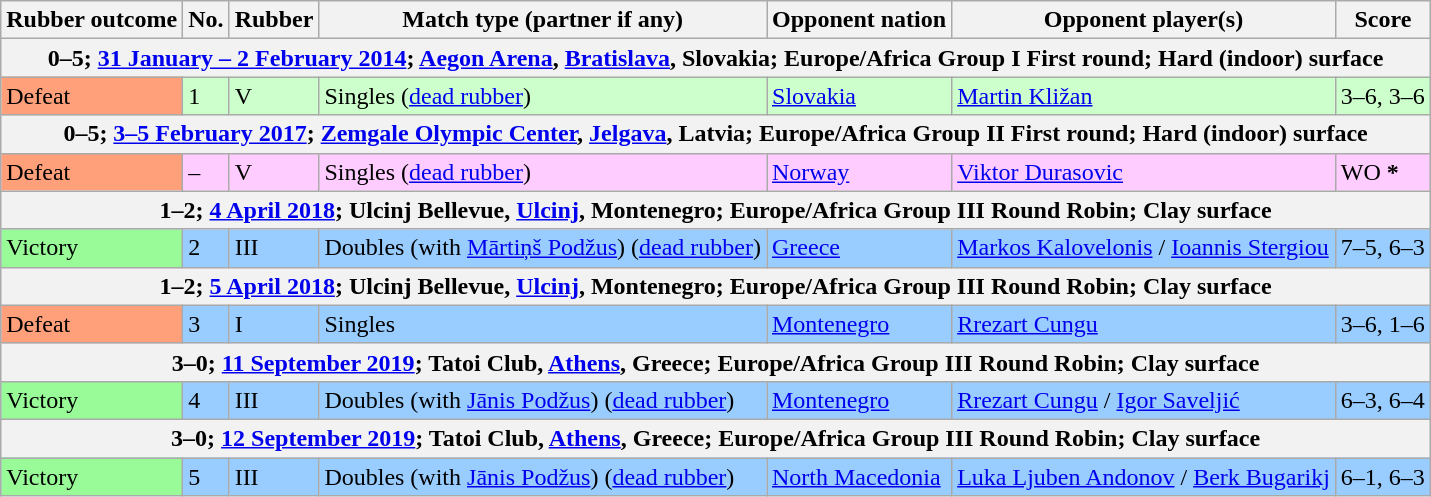<table class=wikitable>
<tr>
<th>Rubber outcome</th>
<th>No.</th>
<th>Rubber</th>
<th>Match type (partner if any)</th>
<th>Opponent nation</th>
<th>Opponent player(s)</th>
<th>Score</th>
</tr>
<tr>
<th colspan=7>0–5; <a href='#'>31 January – 2 February 2014</a>; <a href='#'>Aegon Arena</a>, <a href='#'>Bratislava</a>, Slovakia; Europe/Africa Group I First round; Hard (indoor) surface</th>
</tr>
<tr bgcolor=#CCFFCC>
<td bgcolor=FFA07A>Defeat</td>
<td>1</td>
<td>V</td>
<td>Singles (<a href='#'>dead rubber</a>)</td>
<td> <a href='#'>Slovakia</a></td>
<td><a href='#'>Martin Kližan</a></td>
<td>3–6, 3–6</td>
</tr>
<tr>
<th colspan=7>0–5; <a href='#'>3–5 February 2017</a>; <a href='#'>Zemgale Olympic Center</a>, <a href='#'>Jelgava</a>, Latvia; Europe/Africa Group II First round; Hard (indoor) surface</th>
</tr>
<tr bgcolor=#FFCCFF>
<td bgcolor=FFA07A>Defeat</td>
<td>–</td>
<td>V</td>
<td>Singles (<a href='#'>dead rubber</a>)</td>
<td> <a href='#'>Norway</a></td>
<td><a href='#'>Viktor Durasovic</a></td>
<td>WO <strong>*</strong></td>
</tr>
<tr>
<th colspan=7>1–2; <a href='#'>4 April 2018</a>; Ulcinj Bellevue, <a href='#'>Ulcinj</a>, Montenegro; Europe/Africa Group III Round Robin; Clay surface</th>
</tr>
<tr bgcolor=#99CCFF>
<td bgcolor=98FB98>Victory</td>
<td>2</td>
<td>III</td>
<td>Doubles (with <a href='#'>Mārtiņš Podžus</a>) (<a href='#'>dead rubber</a>)</td>
<td> <a href='#'>Greece</a></td>
<td><a href='#'>Markos Kalovelonis</a> / <a href='#'>Ioannis Stergiou</a></td>
<td>7–5, 6–3</td>
</tr>
<tr>
<th colspan=7>1–2; <a href='#'>5 April 2018</a>; Ulcinj Bellevue, <a href='#'>Ulcinj</a>, Montenegro; Europe/Africa Group III Round Robin; Clay surface</th>
</tr>
<tr bgcolor=#99CCFF>
<td bgcolor=FFA07A>Defeat</td>
<td>3</td>
<td>I</td>
<td>Singles</td>
<td> <a href='#'>Montenegro</a></td>
<td><a href='#'>Rrezart Cungu</a></td>
<td>3–6, 1–6</td>
</tr>
<tr>
<th colspan=7>3–0; <a href='#'>11 September 2019</a>; Tatoi Club, <a href='#'>Athens</a>, Greece; Europe/Africa Group III Round Robin; Clay surface</th>
</tr>
<tr bgcolor=#99CCFF>
<td bgcolor=98FB98>Victory</td>
<td>4</td>
<td>III</td>
<td>Doubles (with <a href='#'>Jānis Podžus</a>) (<a href='#'>dead rubber</a>)</td>
<td> <a href='#'>Montenegro</a></td>
<td><a href='#'>Rrezart Cungu</a> / <a href='#'>Igor Saveljić</a></td>
<td>6–3, 6–4</td>
</tr>
<tr>
<th colspan=7>3–0; <a href='#'>12 September 2019</a>; Tatoi Club, <a href='#'>Athens</a>, Greece; Europe/Africa Group III Round Robin; Clay surface</th>
</tr>
<tr bgcolor=#99CCFF>
<td bgcolor=98FB98>Victory</td>
<td>5</td>
<td>III</td>
<td>Doubles (with <a href='#'>Jānis Podžus</a>) (<a href='#'>dead rubber</a>)</td>
<td> <a href='#'>North Macedonia</a></td>
<td><a href='#'>Luka Ljuben Andonov</a> / <a href='#'>Berk Bugarikj</a></td>
<td>6–1, 6–3</td>
</tr>
</table>
